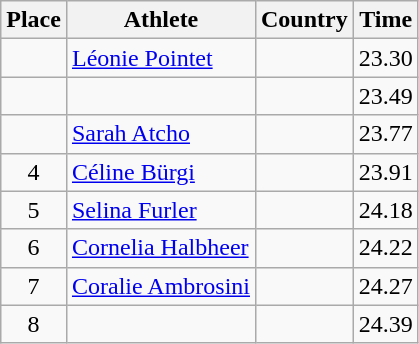<table class="wikitable">
<tr>
<th>Place</th>
<th>Athlete</th>
<th>Country</th>
<th>Time</th>
</tr>
<tr>
<td align=center></td>
<td><a href='#'>Léonie Pointet</a></td>
<td></td>
<td>23.30</td>
</tr>
<tr>
<td align=center></td>
<td></td>
<td></td>
<td>23.49</td>
</tr>
<tr>
<td align=center></td>
<td><a href='#'>Sarah Atcho</a></td>
<td></td>
<td>23.77</td>
</tr>
<tr>
<td align=center>4</td>
<td><a href='#'>Céline Bürgi</a></td>
<td></td>
<td>23.91</td>
</tr>
<tr>
<td align=center>5</td>
<td><a href='#'>Selina Furler</a></td>
<td></td>
<td>24.18</td>
</tr>
<tr>
<td align=center>6</td>
<td><a href='#'>Cornelia Halbheer</a></td>
<td></td>
<td>24.22</td>
</tr>
<tr>
<td align=center>7</td>
<td><a href='#'>Coralie Ambrosini</a></td>
<td></td>
<td>24.27</td>
</tr>
<tr>
<td align=center>8</td>
<td></td>
<td></td>
<td>24.39</td>
</tr>
</table>
